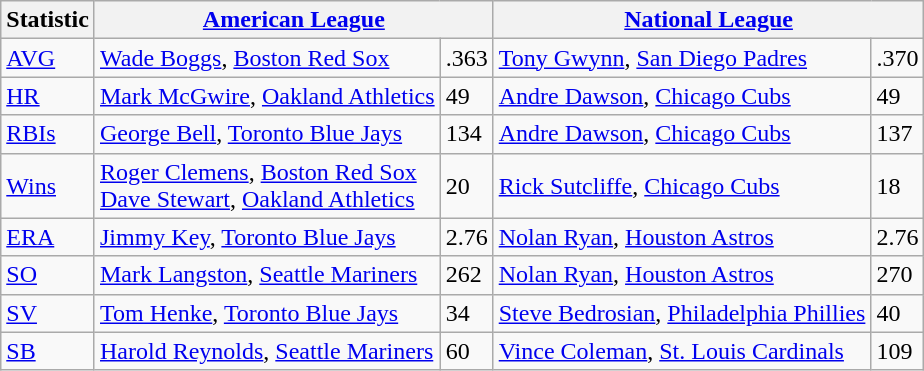<table class="wikitable">
<tr>
<th>Statistic</th>
<th colspan=2><a href='#'>American League</a></th>
<th colspan=2><a href='#'>National League</a></th>
</tr>
<tr>
<td><a href='#'>AVG</a></td>
<td><a href='#'>Wade Boggs</a>, <a href='#'>Boston Red Sox</a></td>
<td>.363</td>
<td><a href='#'>Tony Gwynn</a>, <a href='#'>San Diego Padres</a></td>
<td>.370</td>
</tr>
<tr>
<td><a href='#'>HR</a></td>
<td><a href='#'>Mark McGwire</a>, <a href='#'>Oakland Athletics</a></td>
<td>49</td>
<td><a href='#'>Andre Dawson</a>, <a href='#'>Chicago Cubs</a></td>
<td>49</td>
</tr>
<tr>
<td><a href='#'>RBIs</a></td>
<td><a href='#'>George Bell</a>, <a href='#'>Toronto Blue Jays</a></td>
<td>134</td>
<td><a href='#'>Andre Dawson</a>, <a href='#'>Chicago Cubs</a></td>
<td>137</td>
</tr>
<tr>
<td><a href='#'>Wins</a></td>
<td><a href='#'>Roger Clemens</a>, <a href='#'>Boston Red Sox</a><br><a href='#'>Dave Stewart</a>, <a href='#'>Oakland Athletics</a></td>
<td>20</td>
<td><a href='#'>Rick Sutcliffe</a>, <a href='#'>Chicago Cubs</a></td>
<td>18</td>
</tr>
<tr>
<td><a href='#'>ERA</a></td>
<td><a href='#'>Jimmy Key</a>, <a href='#'>Toronto Blue Jays</a></td>
<td>2.76</td>
<td><a href='#'>Nolan Ryan</a>, <a href='#'>Houston Astros</a></td>
<td>2.76</td>
</tr>
<tr>
<td><a href='#'>SO</a></td>
<td><a href='#'>Mark Langston</a>, <a href='#'>Seattle Mariners</a></td>
<td>262</td>
<td><a href='#'>Nolan Ryan</a>, <a href='#'>Houston Astros</a></td>
<td>270</td>
</tr>
<tr>
<td><a href='#'>SV</a></td>
<td><a href='#'>Tom Henke</a>, <a href='#'>Toronto Blue Jays</a></td>
<td>34</td>
<td><a href='#'>Steve Bedrosian</a>, <a href='#'>Philadelphia Phillies</a></td>
<td>40</td>
</tr>
<tr>
<td><a href='#'>SB</a></td>
<td><a href='#'>Harold Reynolds</a>, <a href='#'>Seattle Mariners</a></td>
<td>60</td>
<td><a href='#'>Vince Coleman</a>, <a href='#'>St. Louis Cardinals</a></td>
<td>109</td>
</tr>
</table>
